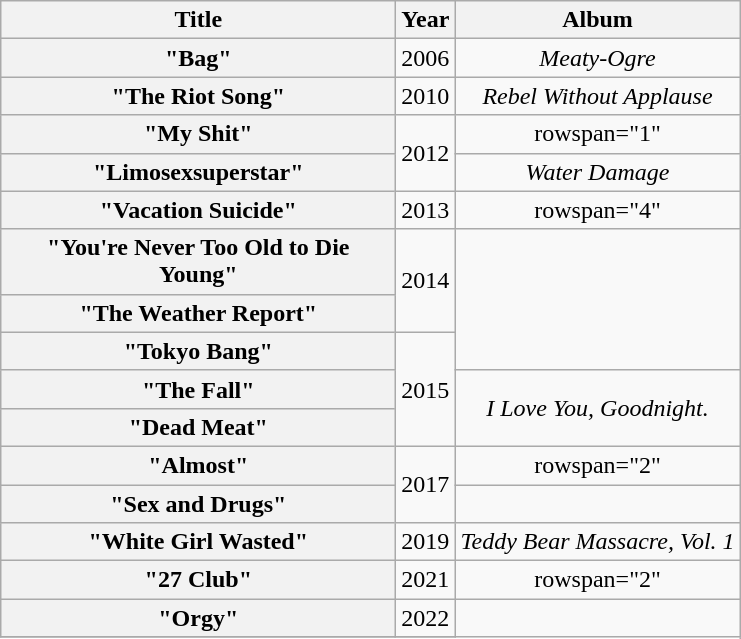<table class="wikitable plainrowheaders" style="text-align:center;">
<tr>
<th scope="col" style="width:16em;">Title</th>
<th scope="col">Year</th>
<th scope="col">Album</th>
</tr>
<tr>
<th scope="row">"Bag"</th>
<td rowspan="1">2006</td>
<td rowspan="1"><em>Meaty-Ogre</em></td>
</tr>
<tr>
<th scope="row">"The Riot Song"</th>
<td rowspan="1">2010</td>
<td rowspan="1"><em>Rebel Without Applause</em></td>
</tr>
<tr>
<th scope="row">"My Shit"</th>
<td rowspan="2">2012</td>
<td>rowspan="1" </td>
</tr>
<tr>
<th scope="row">"Limosexsuperstar"</th>
<td rowspan="1"><em>Water Damage</em></td>
</tr>
<tr>
<th scope="row">"Vacation Suicide"</th>
<td rowspan="1">2013</td>
<td>rowspan="4" </td>
</tr>
<tr>
<th scope="row">"You're Never Too Old to Die Young"</th>
<td rowspan="2">2014</td>
</tr>
<tr>
<th scope="row">"The Weather Report"</th>
</tr>
<tr>
<th scope="row">"Tokyo Bang"</th>
<td rowspan="3">2015</td>
</tr>
<tr>
<th scope="row">"The Fall"</th>
<td rowspan="2"><em>I Love You, Goodnight.</em></td>
</tr>
<tr>
<th scope="row">"Dead Meat"</th>
</tr>
<tr>
<th scope="row">"Almost"</th>
<td rowspan="2">2017</td>
<td>rowspan="2" </td>
</tr>
<tr>
<th scope="row">"Sex and Drugs"</th>
</tr>
<tr>
<th scope="row">"White Girl Wasted"</th>
<td rowspan="1">2019</td>
<td rowspan="1"><em>Teddy Bear Massacre, Vol. 1</em></td>
</tr>
<tr>
<th scope="row">"27 Club"</th>
<td rowspan="1">2021</td>
<td>rowspan="2" </td>
</tr>
<tr>
<th scope="row">"Orgy"</th>
<td rowspan="1">2022</td>
</tr>
<tr>
</tr>
</table>
